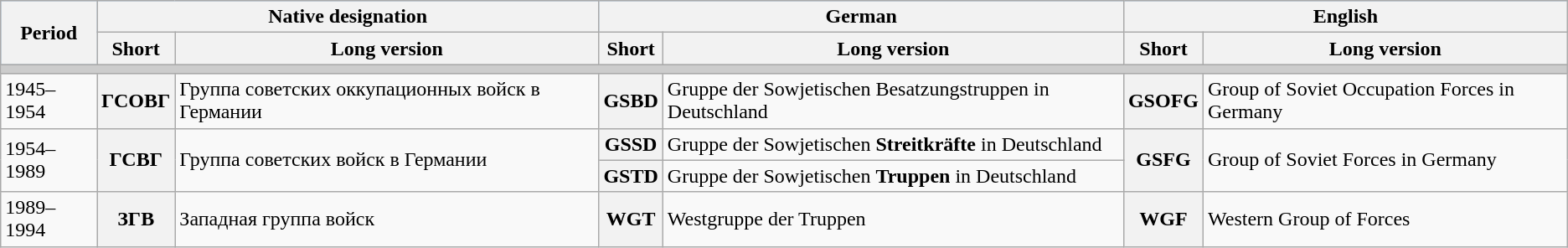<table class="wikitable" style="text-align:left">
<tr bgcolor=#80C0FF>
<th rowspan="2">Period</th>
<th colspan="2">Native designation</th>
<th colspan="2">German</th>
<th colspan="2">English</th>
</tr>
<tr>
<th>Short</th>
<th>Long version</th>
<th>Short</th>
<th>Long version</th>
<th>Short</th>
<th>Long version</th>
</tr>
<tr>
<td bgcolor="#CCCCCC" align="center" colspan="9"></td>
</tr>
<tr 1945>
<td>1945–1954</td>
<th>ГСОВГ</th>
<td>Группа советских оккупационных войск в Германии</td>
<th>GSBD</th>
<td>Gruppe der Sowjetischen Besatzungstruppen in Deutschland</td>
<th>GSOFG</th>
<td>Group of Soviet Occupation Forces in Germany</td>
</tr>
<tr 1954>
<td rowspan="2">1954–1989</td>
<th rowspan="2">ГСВГ</th>
<td rowspan="2">Группа советских войск в Германии</td>
<th>GSSD</th>
<td>Gruppe der Sowjetischen <strong>Streitkräfte</strong> in Deutschland</td>
<th rowspan="2">GSFG</th>
<td rowspan="2">Group of Soviet Forces in Germany</td>
</tr>
<tr>
<th>GSTD</th>
<td>Gruppe der Sowjetischen <strong>Truppen</strong> in Deutschland</td>
</tr>
<tr>
<td>1989–1994</td>
<th>ЗГВ</th>
<td>Западная группа войск</td>
<th>WGT</th>
<td>Westgruppe der Truppen</td>
<th>WGF</th>
<td>Western Group of Forces</td>
</tr>
</table>
